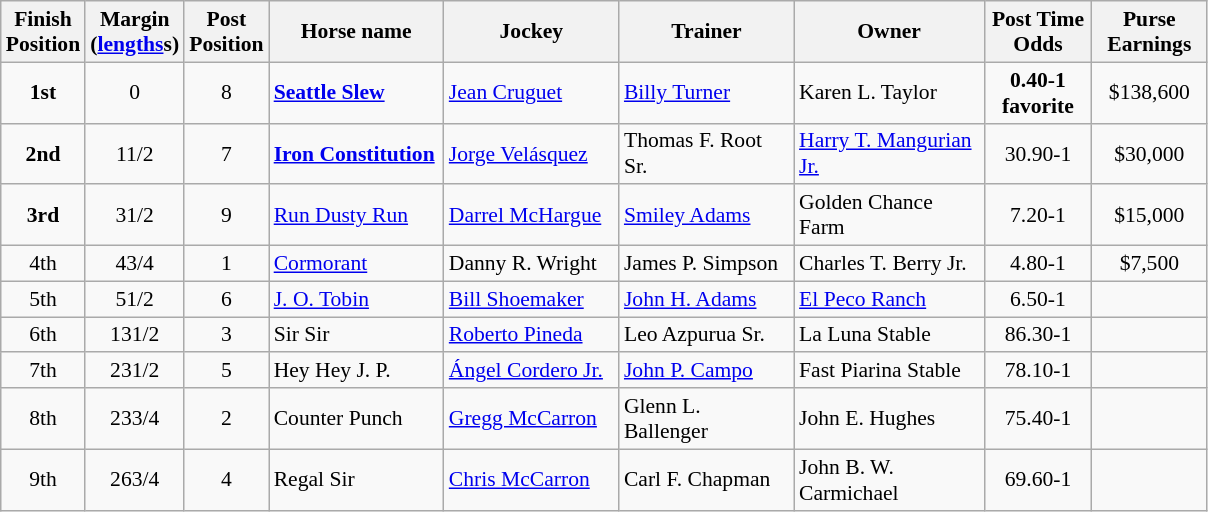<table class="wikitable sortable" | border="2" cellpadding="1" style="border-collapse: collapse; font-size:90%">
<tr>
<th width="45px">Finish <br> Position</th>
<th width="45px">Margin<br> <span>(<a href='#'>lengths</a>s)</span></th>
<th width="40px">Post <br> Position</th>
<th width="110px">Horse name</th>
<th width="110px">Jockey</th>
<th width="110px">Trainer</th>
<th width="120px">Owner</th>
<th width="65px">Post Time <br> Odds</th>
<th width="70px">Purse <br> Earnings</th>
</tr>
<tr>
<td align=center><strong>1<span>st</span></strong></td>
<td align=center>0</td>
<td align=center>8</td>
<td><strong><a href='#'>Seattle Slew</a></strong></td>
<td><a href='#'>Jean Cruguet</a></td>
<td><a href='#'>Billy Turner</a></td>
<td>Karen L. Taylor</td>
<td align=center><strong>0.40-1</strong> <br><strong><span>favorite</span></strong></td>
<td align=center>$138,600</td>
</tr>
<tr>
<td align=center><strong>2<span>nd</span></strong></td>
<td align=center>1<span>1/2</span></td>
<td align=center>7</td>
<td><strong><a href='#'>Iron Constitution</a></strong></td>
<td><a href='#'>Jorge Velásquez</a></td>
<td>Thomas F. Root Sr.</td>
<td><a href='#'>Harry T. Mangurian Jr.</a></td>
<td align=center>30.90-1</td>
<td align=center>$30,000</td>
</tr>
<tr>
<td align=center><strong>3<span>rd</span></strong></td>
<td align=center>3<span>1/2</span></td>
<td align=center>9</td>
<td><a href='#'>Run Dusty Run</a></td>
<td><a href='#'>Darrel McHargue</a></td>
<td><a href='#'>Smiley Adams</a></td>
<td>Golden Chance Farm</td>
<td align=center>7.20-1</td>
<td align=center>$15,000</td>
</tr>
<tr>
<td align=center>4<span>th</span></td>
<td align=center>4<span>3/4</span></td>
<td align=center>1</td>
<td><a href='#'>Cormorant</a></td>
<td>Danny R. Wright</td>
<td>James P. Simpson</td>
<td>Charles T. Berry Jr.</td>
<td align=center>4.80-1</td>
<td align=center>$7,500</td>
</tr>
<tr>
<td align=center>5<span>th</span></td>
<td align=center>5<span>1/2</span></td>
<td align=center>6</td>
<td><a href='#'>J. O. Tobin</a></td>
<td><a href='#'>Bill Shoemaker</a></td>
<td><a href='#'>John H. Adams</a></td>
<td><a href='#'>El Peco Ranch</a></td>
<td align=center>6.50-1</td>
<td align=center></td>
</tr>
<tr>
<td align=center>6<span>th</span></td>
<td align=center>13<span>1/2</span></td>
<td align=center>3</td>
<td>Sir Sir</td>
<td><a href='#'>Roberto Pineda</a></td>
<td>Leo Azpurua Sr.</td>
<td>La Luna Stable</td>
<td align=center>86.30-1</td>
<td></td>
</tr>
<tr>
<td align=center>7<span>th</span></td>
<td align=center>23<span>1/2</span></td>
<td align=center>5</td>
<td>Hey Hey J. P.</td>
<td><a href='#'>Ángel Cordero Jr.</a></td>
<td><a href='#'>John P. Campo</a></td>
<td>Fast Piarina Stable</td>
<td align=center>78.10-1</td>
<td></td>
</tr>
<tr>
<td align=center>8<span>th</span></td>
<td align=center>23<span>3/4</span></td>
<td align=center>2</td>
<td>Counter Punch</td>
<td><a href='#'>Gregg McCarron</a></td>
<td>Glenn L. Ballenger</td>
<td>John E. Hughes</td>
<td align=center>75.40-1</td>
<td></td>
</tr>
<tr>
<td align=center>9<span>th</span></td>
<td align=center>26<span>3/4</span></td>
<td align=center>4</td>
<td>Regal Sir</td>
<td><a href='#'>Chris McCarron</a></td>
<td>Carl F. Chapman</td>
<td>John B. W. Carmichael</td>
<td align=center>69.60-1</td>
<td></td>
</tr>
</table>
